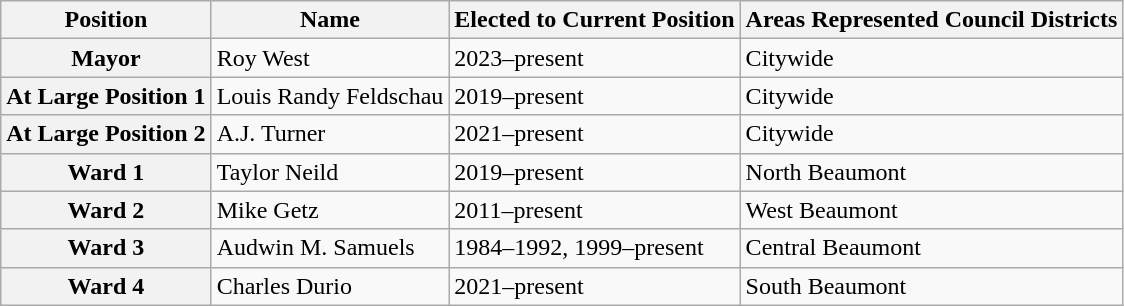<table class=wikitable>
<tr>
<th scope="col" style="text-align:center; vertical-align:bottom;">Position</th>
<th scope="col" style="text-align:center; vertical-align:bottom;">Name</th>
<th scope="col" style="text-align:center; vertical-align:bottom;">Elected to Current Position</th>
<th scope="col" style="text-align:center; vertical-align:bottom;">Areas Represented Council Districts</th>
</tr>
<tr>
<th scope="row">Mayor</th>
<td>Roy West</td>
<td>2023–present</td>
<td>Citywide</td>
</tr>
<tr>
<th scope="row">At Large Position 1</th>
<td>Louis Randy Feldschau</td>
<td>2019–present</td>
<td>Citywide</td>
</tr>
<tr>
<th scope="row">At Large Position 2</th>
<td>A.J. Turner</td>
<td>2021–present</td>
<td>Citywide</td>
</tr>
<tr>
<th scope="row">Ward 1</th>
<td>Taylor Neild</td>
<td>2019–present</td>
<td>North Beaumont</td>
</tr>
<tr>
<th scope="row">Ward 2</th>
<td>Mike Getz</td>
<td>2011–present</td>
<td>West Beaumont</td>
</tr>
<tr>
<th scope="row">Ward 3</th>
<td>Audwin M. Samuels</td>
<td>1984–1992, 1999–present</td>
<td>Central Beaumont</td>
</tr>
<tr>
<th scope="row">Ward 4</th>
<td>Charles Durio</td>
<td>2021–present</td>
<td>South Beaumont</td>
</tr>
</table>
